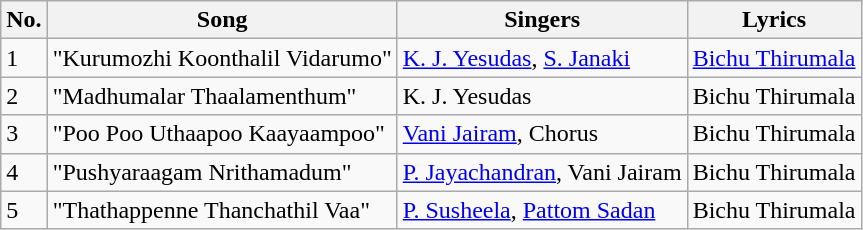<table class="wikitable">
<tr>
<th>No.</th>
<th>Song</th>
<th>Singers</th>
<th>Lyrics</th>
</tr>
<tr>
<td>1</td>
<td>"Kurumozhi Koonthalil Vidarumo"</td>
<td><a href='#'>K. J. Yesudas</a>, <a href='#'>S. Janaki</a></td>
<td><a href='#'>Bichu Thirumala</a></td>
</tr>
<tr>
<td>2</td>
<td>"Madhumalar Thaalamenthum"</td>
<td>K. J. Yesudas</td>
<td>Bichu Thirumala</td>
</tr>
<tr>
<td>3</td>
<td>"Poo Poo Uthaapoo Kaayaampoo"</td>
<td><a href='#'>Vani Jairam</a>, Chorus</td>
<td>Bichu Thirumala</td>
</tr>
<tr>
<td>4</td>
<td>"Pushyaraagam Nrithamadum"</td>
<td><a href='#'>P. Jayachandran</a>, Vani Jairam</td>
<td>Bichu Thirumala</td>
</tr>
<tr>
<td>5</td>
<td>"Thathappenne Thanchathil Vaa"</td>
<td><a href='#'>P. Susheela</a>, <a href='#'>Pattom Sadan</a></td>
<td>Bichu Thirumala</td>
</tr>
</table>
